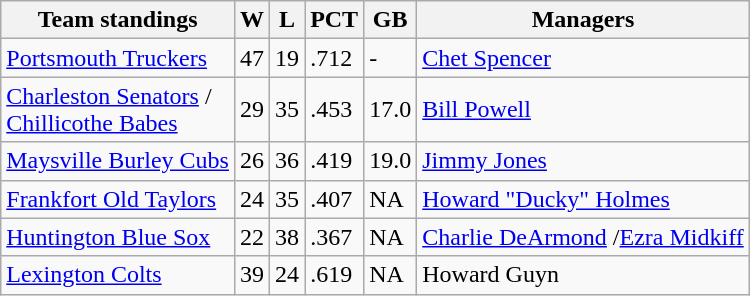<table class="wikitable">
<tr>
<th>Team standings</th>
<th>W</th>
<th>L</th>
<th>PCT</th>
<th>GB</th>
<th>Managers</th>
</tr>
<tr>
<td><a href='#'>Portsmouth Truckers</a></td>
<td>47</td>
<td>19</td>
<td>.712</td>
<td>-</td>
<td><a href='#'>Chet Spencer</a></td>
</tr>
<tr>
<td><a href='#'>Charleston Senators</a> /<br> <a href='#'>Chillicothe Babes</a></td>
<td>29</td>
<td>35</td>
<td>.453</td>
<td>17.0</td>
<td><a href='#'>Bill Powell</a></td>
</tr>
<tr>
<td><a href='#'>Maysville Burley Cubs</a></td>
<td>26</td>
<td>36</td>
<td>.419</td>
<td>19.0</td>
<td><a href='#'>Jimmy Jones</a></td>
</tr>
<tr>
<td><a href='#'>Frankfort Old Taylors</a></td>
<td>24</td>
<td>35</td>
<td>.407</td>
<td>NA</td>
<td><a href='#'>Howard "Ducky" Holmes</a></td>
</tr>
<tr>
<td><a href='#'>Huntington Blue Sox</a></td>
<td>22</td>
<td>38</td>
<td>.367</td>
<td>NA</td>
<td><a href='#'>Charlie DeArmond</a> /<a href='#'>Ezra Midkiff</a></td>
</tr>
<tr>
<td><a href='#'>Lexington Colts</a></td>
<td>39</td>
<td>24</td>
<td>.619</td>
<td>NA</td>
<td>Howard Guyn</td>
</tr>
</table>
